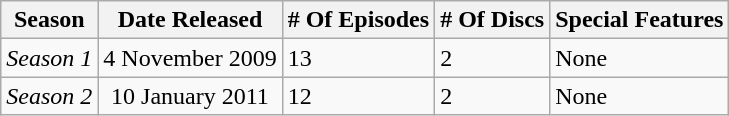<table class="wikitable">
<tr>
<th>Season</th>
<th>Date Released</th>
<th># Of Episodes</th>
<th># Of Discs</th>
<th>Special Features</th>
</tr>
<tr>
<td><em>Season 1</em></td>
<td align="center">4 November 2009</td>
<td>13</td>
<td>2</td>
<td>None</td>
</tr>
<tr>
<td><em>Season 2</em></td>
<td align="center">10 January 2011</td>
<td>12</td>
<td>2</td>
<td>None</td>
</tr>
</table>
